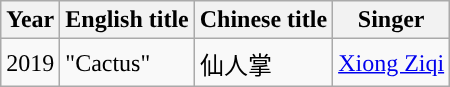<table class="wikitable">
<tr>
<th width=10>Year</th>
<th>English title</th>
<th>Chinese title</th>
<th>Singer</th>
</tr>
<tr>
<td>2019</td>
<td>"Cactus"</td>
<td>仙人掌</td>
<td><a href='#'>Xiong Ziqi</a></td>
</tr>
</table>
